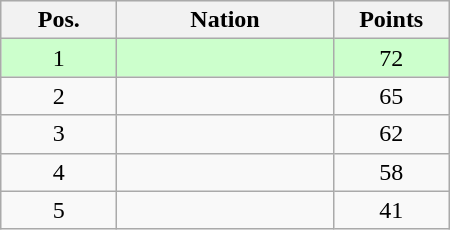<table class="wikitable gauche" cellspacing="1" style="width:300px;">
<tr style="background:#efefef; text-align:center;">
<th style="width:70px;">Pos.</th>
<th>Nation</th>
<th style="width:70px;">Points</th>
</tr>
<tr style="vertical-align:top; text-align:center; background:#ccffcc;">
<td>1</td>
<td style="text-align:left;"></td>
<td>72</td>
</tr>
<tr style="vertical-align:top; text-align:center;">
<td>2</td>
<td style="text-align:left;"></td>
<td>65</td>
</tr>
<tr style="vertical-align:top; text-align:center;">
<td>3</td>
<td style="text-align:left;"></td>
<td>62</td>
</tr>
<tr style="vertical-align:top; text-align:center;">
<td>4</td>
<td style="text-align:left;"></td>
<td>58</td>
</tr>
<tr style="vertical-align:top; text-align:center;">
<td>5</td>
<td style="text-align:left;"></td>
<td>41</td>
</tr>
</table>
